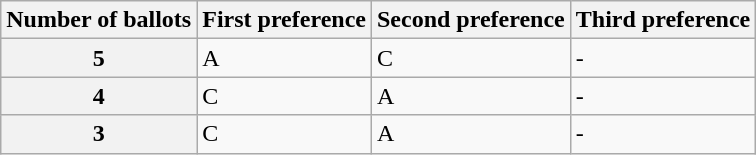<table class="wikitable">
<tr>
<th>Number of ballots</th>
<th>First preference</th>
<th>Second preference</th>
<th>Third preference</th>
</tr>
<tr>
<th>5</th>
<td>A</td>
<td>C</td>
<td>-</td>
</tr>
<tr>
<th>4</th>
<td>C</td>
<td>A</td>
<td>-</td>
</tr>
<tr>
<th>3</th>
<td>C</td>
<td>A</td>
<td>-</td>
</tr>
</table>
